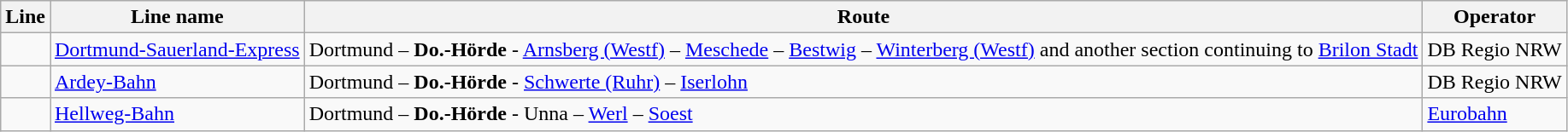<table class="wikitable">
<tr>
<th>Line</th>
<th>Line name</th>
<th>Route</th>
<th>Operator</th>
</tr>
<tr>
<td></td>
<td><a href='#'>Dortmund-Sauerland-Express</a></td>
<td>Dortmund – <strong>Do.-Hörde</strong> - <a href='#'>Arnsberg (Westf)</a> – <a href='#'>Meschede</a> – <a href='#'>Bestwig</a> – <a href='#'>Winterberg (Westf)</a> and another section continuing to <a href='#'>Brilon Stadt</a></td>
<td>DB Regio NRW</td>
</tr>
<tr>
<td></td>
<td><a href='#'>Ardey-Bahn</a></td>
<td>Dortmund – <strong>Do.-Hörde</strong> - <a href='#'>Schwerte (Ruhr)</a> – <a href='#'>Iserlohn</a></td>
<td>DB Regio NRW</td>
</tr>
<tr>
<td></td>
<td><a href='#'>Hellweg-Bahn</a></td>
<td>Dortmund – <strong>Do.-Hörde</strong> - Unna – <a href='#'>Werl</a> – <a href='#'>Soest</a></td>
<td><a href='#'>Eurobahn</a></td>
</tr>
</table>
